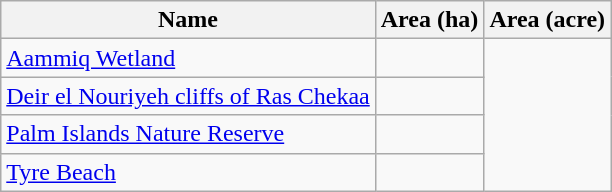<table class="wikitable sortable">
<tr>
<th scope="col" align=left>Name</th>
<th scope="col">Area (ha)</th>
<th scope="col">Area (acre)</th>
</tr>
<tr ---->
<td><a href='#'>Aammiq Wetland</a></td>
<td></td>
</tr>
<tr ---->
<td><a href='#'>Deir el Nouriyeh cliffs of Ras Chekaa</a></td>
<td></td>
</tr>
<tr ---->
<td><a href='#'>Palm Islands Nature Reserve</a></td>
<td></td>
</tr>
<tr ---->
<td><a href='#'>Tyre Beach</a></td>
<td></td>
</tr>
</table>
